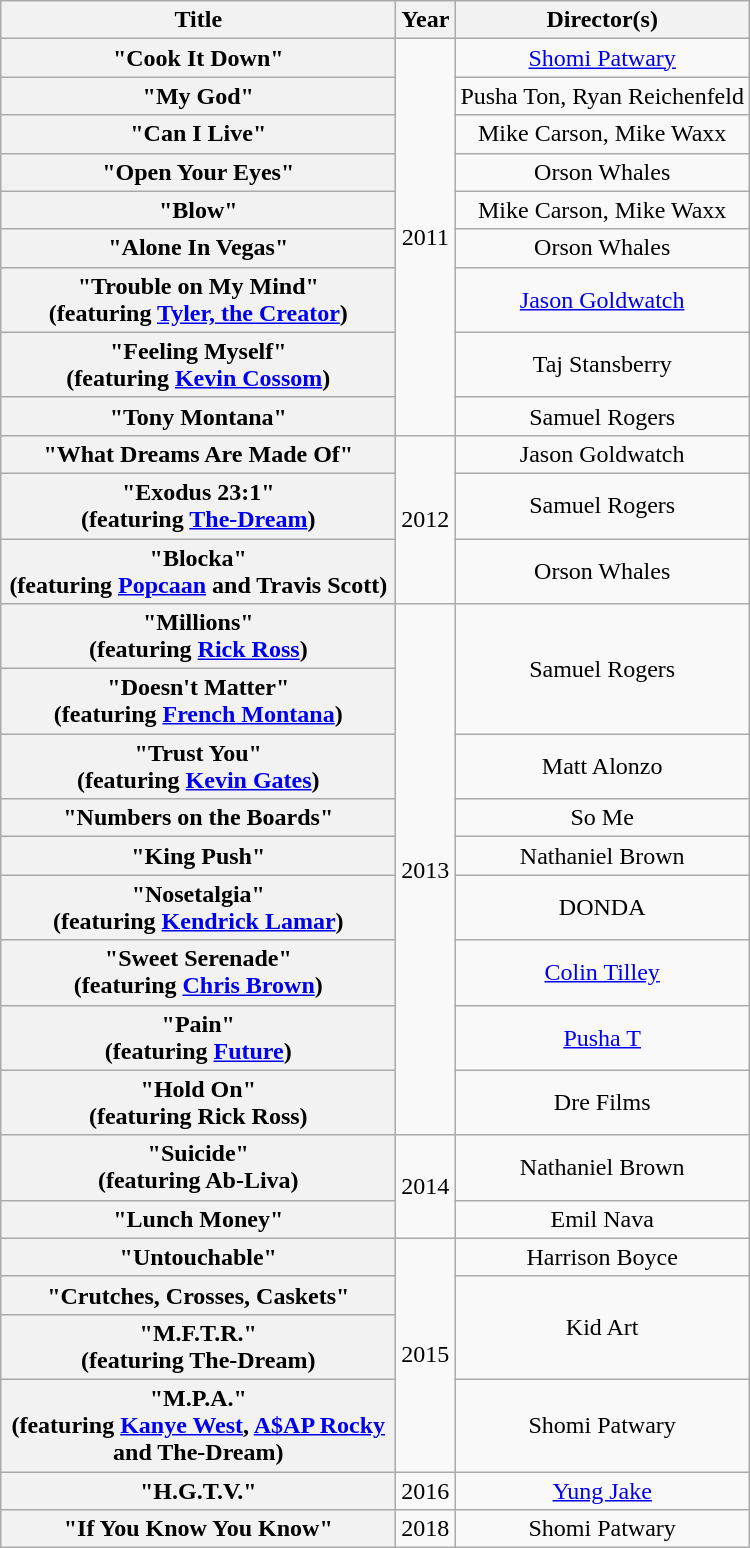<table class="wikitable plainrowheaders" style="text-align:center;">
<tr>
<th scope="col" style="width:16em;">Title</th>
<th scope="col">Year</th>
<th scope="col">Director(s)</th>
</tr>
<tr>
<th scope="row">"Cook It Down"</th>
<td rowspan="9">2011</td>
<td><a href='#'>Shomi Patwary</a></td>
</tr>
<tr>
<th scope="row">"My God"</th>
<td>Pusha Ton, Ryan Reichenfeld</td>
</tr>
<tr>
<th scope="row">"Can I Live"</th>
<td>Mike Carson, Mike Waxx</td>
</tr>
<tr>
<th scope="row">"Open Your Eyes"</th>
<td>Orson Whales</td>
</tr>
<tr>
<th scope="row">"Blow"</th>
<td>Mike Carson, Mike Waxx</td>
</tr>
<tr>
<th scope="row">"Alone In Vegas"</th>
<td>Orson Whales</td>
</tr>
<tr>
<th scope="row">"Trouble on My Mind"<br><span>(featuring <a href='#'>Tyler, the Creator</a>)</span></th>
<td><a href='#'>Jason Goldwatch</a></td>
</tr>
<tr>
<th scope="row">"Feeling Myself"<br><span>(featuring <a href='#'>Kevin Cossom</a>)</span></th>
<td>Taj Stansberry</td>
</tr>
<tr>
<th scope="row">"Tony Montana"</th>
<td>Samuel Rogers</td>
</tr>
<tr>
<th scope="row">"What Dreams Are Made Of"</th>
<td rowspan="3">2012</td>
<td>Jason Goldwatch</td>
</tr>
<tr>
<th scope="row">"Exodus 23:1"<br><span>(featuring <a href='#'>The-Dream</a>)</span></th>
<td>Samuel Rogers</td>
</tr>
<tr>
<th scope="row">"Blocka"<br><span>(featuring <a href='#'>Popcaan</a> and Travis Scott)</span></th>
<td>Orson Whales</td>
</tr>
<tr>
<th scope="row">"Millions"<br><span>(featuring <a href='#'>Rick Ross</a>)</span></th>
<td rowspan="9">2013</td>
<td rowspan="2">Samuel Rogers</td>
</tr>
<tr>
<th scope="row">"Doesn't Matter"<br><span>(featuring <a href='#'>French Montana</a>)</span></th>
</tr>
<tr>
<th scope="row">"Trust You"<br><span>(featuring <a href='#'>Kevin Gates</a>)</span></th>
<td>Matt Alonzo</td>
</tr>
<tr>
<th scope="row">"Numbers on the Boards"</th>
<td>So Me</td>
</tr>
<tr>
<th scope="row">"King Push"</th>
<td>Nathaniel Brown</td>
</tr>
<tr>
<th scope="row">"Nosetalgia"<br><span>(featuring <a href='#'>Kendrick Lamar</a>)</span></th>
<td>DONDA</td>
</tr>
<tr>
<th scope="row">"Sweet Serenade"<br><span>(featuring <a href='#'>Chris Brown</a>)</span></th>
<td><a href='#'>Colin Tilley</a></td>
</tr>
<tr>
<th scope="row">"Pain"<br><span>(featuring <a href='#'>Future</a>)</span></th>
<td><a href='#'>Pusha T</a></td>
</tr>
<tr>
<th scope="row">"Hold On"<br><span>(featuring Rick Ross)</span></th>
<td>Dre Films</td>
</tr>
<tr>
<th scope="row">"Suicide"<br><span>(featuring Ab-Liva)</span></th>
<td rowspan="2">2014</td>
<td>Nathaniel Brown</td>
</tr>
<tr>
<th scope="row">"Lunch Money"</th>
<td>Emil Nava</td>
</tr>
<tr>
<th scope="row">"Untouchable"</th>
<td rowspan="4">2015</td>
<td>Harrison Boyce</td>
</tr>
<tr>
<th scope="row">"Crutches, Crosses, Caskets"</th>
<td rowspan="2">Kid Art</td>
</tr>
<tr>
<th scope="row">"M.F.T.R."<br><span>(featuring The-Dream)</span></th>
</tr>
<tr>
<th scope="row">"M.P.A."<br><span>(featuring <a href='#'>Kanye West</a>, <a href='#'>A$AP Rocky</a> and The-Dream)</span></th>
<td>Shomi Patwary</td>
</tr>
<tr>
<th scope="row">"H.G.T.V."</th>
<td>2016</td>
<td><a href='#'>Yung Jake</a></td>
</tr>
<tr>
<th scope="row">"If You Know You Know"</th>
<td>2018</td>
<td>Shomi Patwary</td>
</tr>
</table>
